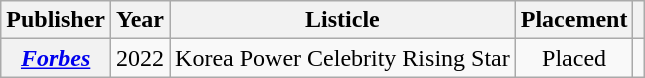<table class="wikitable plainrowheaders" style="text-align:center">
<tr>
<th scope="col">Publisher</th>
<th scope="col">Year</th>
<th scope="col">Listicle</th>
<th scope="col">Placement</th>
<th scope="col" class="unsortable"></th>
</tr>
<tr>
<th scope="row"><em><a href='#'>Forbes</a></em></th>
<td>2022</td>
<td style="text-align:left">Korea Power Celebrity Rising Star</td>
<td>Placed</td>
<td></td>
</tr>
</table>
